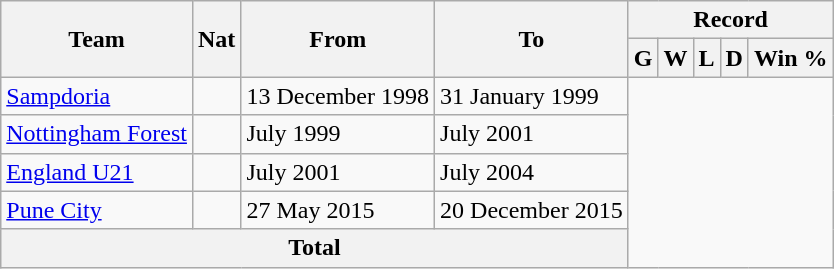<table class="wikitable" style="text-align: center">
<tr>
<th rowspan="2">Team</th>
<th rowspan="2">Nat</th>
<th rowspan="2">From</th>
<th rowspan="2">To</th>
<th colspan="5">Record</th>
</tr>
<tr>
<th>G</th>
<th>W</th>
<th>L</th>
<th>D</th>
<th>Win %</th>
</tr>
<tr>
<td align=left><a href='#'>Sampdoria</a></td>
<td></td>
<td align=left>13 December 1998</td>
<td align=left>31 January 1999<br></td>
</tr>
<tr>
<td align=left><a href='#'>Nottingham Forest</a></td>
<td></td>
<td align=left>July 1999</td>
<td align=left>July 2001<br></td>
</tr>
<tr>
<td align=left><a href='#'>England U21</a></td>
<td></td>
<td align=left>July 2001</td>
<td align=left>July 2004<br></td>
</tr>
<tr>
<td align=left><a href='#'>Pune City</a></td>
<td></td>
<td align=left>27 May 2015</td>
<td align=left>20 December 2015<br></td>
</tr>
<tr>
<th colspan="4">Total<br></th>
</tr>
</table>
